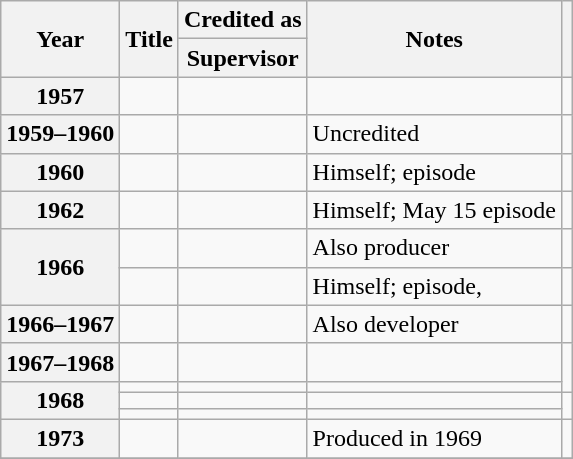<table class="wikitable plainrowheaders sortable" style="margin-right: 0;">
<tr>
<th scope=col rowspan="2">Year</th>
<th scope=col rowspan="2">Title</th>
<th scope="colgroup">Credited as</th>
<th scope=col class=unsortable rowspan="2">Notes</th>
<th scope=col class=unsortable rowspan="2"></th>
</tr>
<tr>
<th scope=col>Supervisor</th>
</tr>
<tr>
<th scope=row>1957</th>
<td></td>
<td></td>
<td></td>
<td></td>
</tr>
<tr>
<th scope=row>1959–1960</th>
<td></td>
<td></td>
<td>Uncredited</td>
<td></td>
</tr>
<tr>
<th scope=row>1960</th>
<td></td>
<td></td>
<td>Himself; episode </td>
<td></td>
</tr>
<tr>
<th scope=row>1962</th>
<td></td>
<td></td>
<td>Himself; May 15 episode</td>
<td></td>
</tr>
<tr>
<th scope=rowgroup rowspan="2">1966</th>
<td></td>
<td></td>
<td>Also producer</td>
<td></td>
</tr>
<tr>
<td></td>
<td></td>
<td>Himself; episode, </td>
<td></td>
</tr>
<tr>
<th scope=row>1966–1967</th>
<td></td>
<td></td>
<td>Also developer</td>
<td></td>
</tr>
<tr>
<th scope=row>1967–1968</th>
<td></td>
<td></td>
<td></td>
<td rowspan=2></td>
</tr>
<tr>
<th scope=rowgroup rowspan=3>1968</th>
<td></td>
<td></td>
<td></td>
</tr>
<tr>
<td></td>
<td></td>
<td></td>
<td rowspan=2></td>
</tr>
<tr>
<td></td>
<td></td>
<td></td>
</tr>
<tr>
<th scope=row>1973</th>
<td></td>
<td></td>
<td>Produced in 1969</td>
<td></td>
</tr>
<tr>
</tr>
</table>
